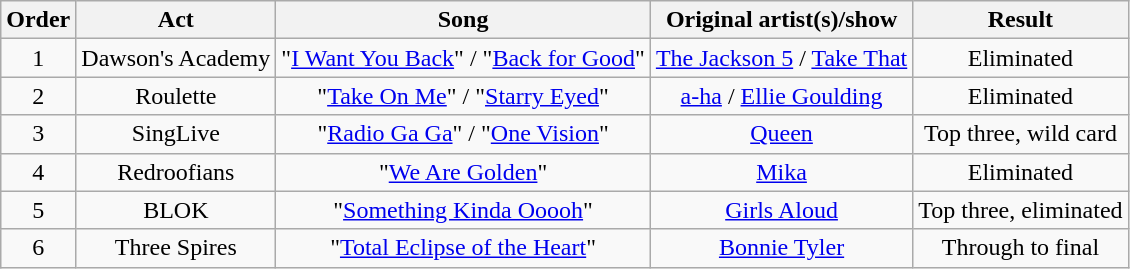<table class="wikitable" style="text-align:center;">
<tr>
<th>Order</th>
<th>Act</th>
<th>Song</th>
<th>Original artist(s)/show</th>
<th>Result</th>
</tr>
<tr>
<td style="text-align:center;">1</td>
<td>Dawson's Academy</td>
<td>"<a href='#'>I Want You Back</a>" / "<a href='#'>Back for Good</a>"</td>
<td><a href='#'>The Jackson 5</a> / <a href='#'>Take That</a></td>
<td>Eliminated</td>
</tr>
<tr>
<td style="text-align:center;">2</td>
<td>Roulette</td>
<td>"<a href='#'>Take On Me</a>" / "<a href='#'>Starry Eyed</a>"</td>
<td><a href='#'>a-ha</a> / <a href='#'>Ellie Goulding</a></td>
<td>Eliminated</td>
</tr>
<tr>
<td style="text-align:center;">3</td>
<td>SingLive</td>
<td>"<a href='#'>Radio Ga Ga</a>" / "<a href='#'>One Vision</a>"</td>
<td><a href='#'>Queen</a></td>
<td>Top three, wild card</td>
</tr>
<tr>
<td style="text-align:center;">4</td>
<td>Redroofians</td>
<td>"<a href='#'>We Are Golden</a>"</td>
<td><a href='#'>Mika</a></td>
<td>Eliminated</td>
</tr>
<tr>
<td style="text-align:center;">5</td>
<td>BLOK</td>
<td>"<a href='#'>Something Kinda Ooooh</a>"</td>
<td><a href='#'>Girls Aloud</a></td>
<td>Top three, eliminated</td>
</tr>
<tr>
<td style="text-align:center;">6</td>
<td>Three Spires</td>
<td>"<a href='#'>Total Eclipse of the Heart</a>"</td>
<td><a href='#'>Bonnie Tyler</a></td>
<td>Through to final</td>
</tr>
</table>
